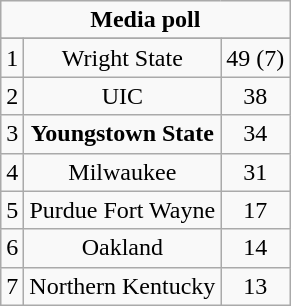<table class="wikitable" style="display: inline-table;">
<tr>
<td align="center" Colspan="3"><strong>Media poll</strong></td>
</tr>
<tr align="center">
</tr>
<tr align="center">
<td>1</td>
<td>Wright State</td>
<td>49 (7)</td>
</tr>
<tr align="center">
<td>2</td>
<td>UIC</td>
<td>38</td>
</tr>
<tr align="center">
<td>3</td>
<td><strong>Youngstown State</strong></td>
<td>34</td>
</tr>
<tr align="center">
<td>4</td>
<td>Milwaukee</td>
<td>31</td>
</tr>
<tr align="center">
<td>5</td>
<td>Purdue Fort Wayne</td>
<td>17</td>
</tr>
<tr align="center">
<td>6</td>
<td>Oakland</td>
<td>14</td>
</tr>
<tr align="center">
<td>7</td>
<td>Northern Kentucky</td>
<td>13</td>
</tr>
</table>
